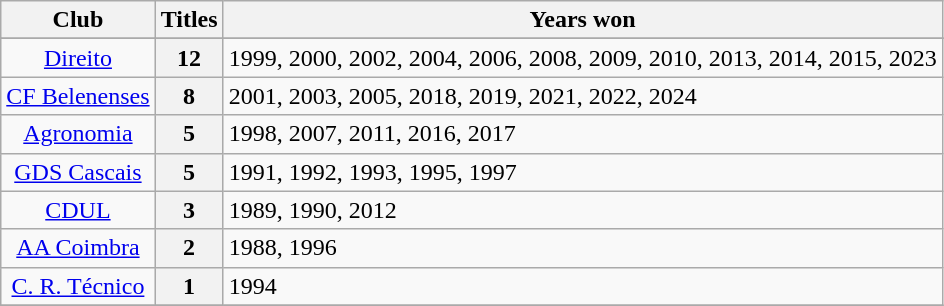<table class="wikitable sortable plainrowheaders">
<tr>
<th scope="col">Club</th>
<th scope="col" style="width:2em;">Titles</th>
<th scope="col">Years won</th>
</tr>
<tr>
</tr>
<tr>
<td align="center"><a href='#'>Direito</a></td>
<th scope="row">12</th>
<td>1999, 2000, 2002, 2004, 2006, 2008, 2009, 2010, 2013, 2014, 2015, 2023</td>
</tr>
<tr>
<td align="center"><a href='#'>CF Belenenses</a></td>
<th scope="row">8</th>
<td>2001, 2003, 2005, 2018, 2019, 2021, 2022, 2024</td>
</tr>
<tr>
<td align="center"><a href='#'>Agronomia</a></td>
<th scope="row">5</th>
<td>1998, 2007, 2011, 2016, 2017</td>
</tr>
<tr>
<td align="center"><a href='#'>GDS Cascais</a></td>
<th scope="row">5</th>
<td>1991, 1992, 1993, 1995, 1997</td>
</tr>
<tr>
<td align="center"><a href='#'>CDUL</a></td>
<th scope="row">3</th>
<td>1989, 1990, 2012</td>
</tr>
<tr>
<td align="center"><a href='#'>AA Coimbra</a></td>
<th scope="row">2</th>
<td>1988, 1996</td>
</tr>
<tr>
<td align="center"><a href='#'>C. R. Técnico</a></td>
<th scope="row">1</th>
<td>1994</td>
</tr>
<tr>
</tr>
</table>
